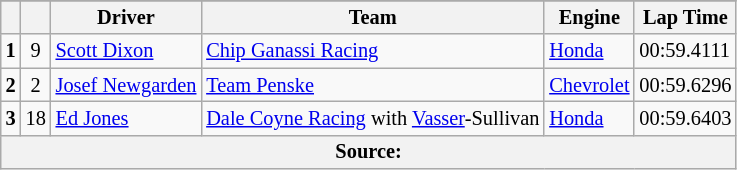<table class="wikitable" style="font-size:85%;">
<tr>
</tr>
<tr>
<th></th>
<th></th>
<th>Driver</th>
<th>Team</th>
<th>Engine</th>
<th>Lap Time</th>
</tr>
<tr>
<td style="text-align:center;"><strong>1</strong></td>
<td style="text-align:center;">9</td>
<td> <a href='#'>Scott Dixon</a></td>
<td><a href='#'>Chip Ganassi Racing</a></td>
<td><a href='#'>Honda</a></td>
<td>00:59.4111</td>
</tr>
<tr>
<td style="text-align:center;"><strong>2</strong></td>
<td style="text-align:center;">2</td>
<td> <a href='#'>Josef Newgarden</a></td>
<td><a href='#'>Team Penske</a></td>
<td><a href='#'>Chevrolet</a></td>
<td>00:59.6296</td>
</tr>
<tr>
<td style="text-align:center;"><strong>3</strong></td>
<td style="text-align:center;">18</td>
<td> <a href='#'>Ed Jones</a></td>
<td><a href='#'>Dale Coyne Racing</a> with <a href='#'>Vasser</a>-Sullivan</td>
<td><a href='#'>Honda</a></td>
<td>00:59.6403</td>
</tr>
<tr>
<th colspan=6>Source:</th>
</tr>
</table>
